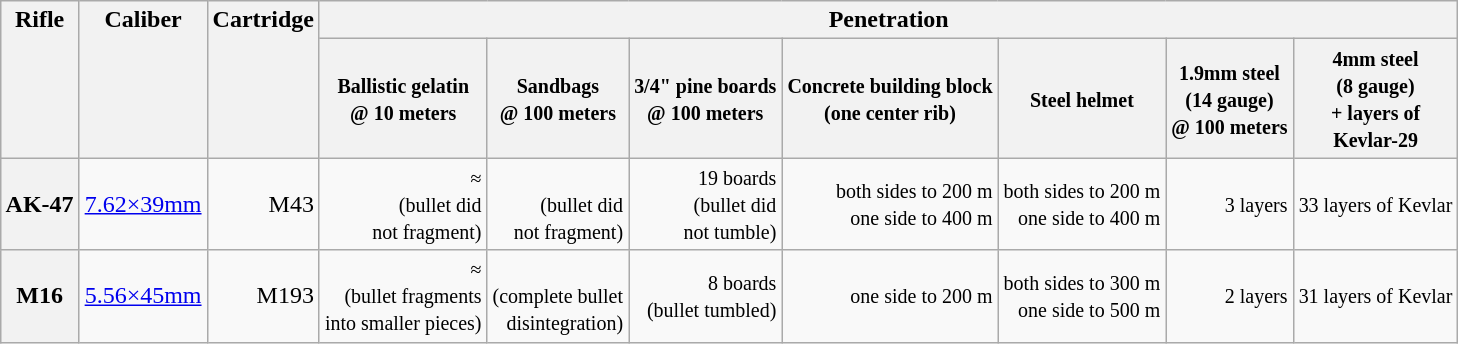<table class="wikitable" style="margin: 1em auto; text-align:right;">
<tr valign="top">
<th rowspan=2>Rifle</th>
<th rowspan=2>Caliber</th>
<th rowspan=2>Cartridge</th>
<th colspan=7>Penetration</th>
</tr>
<tr>
<th><small>Ballistic gelatin<br>@ 10 meters</small></th>
<th><small>Sandbags<br>@ 100 meters</small></th>
<th><small>3/4" pine boards<br>@ 100 meters</small></th>
<th><small>Concrete building block<br>(one center rib)</small></th>
<th><small>Steel helmet</small></th>
<th><small>1.9mm steel<br>(14 gauge)<br>@ 100 meters</small></th>
<th><small>4mm steel<br>(8 gauge)<br>+ layers of<br>Kevlar-29</small></th>
</tr>
<tr>
<th>AK-47</th>
<td><a href='#'>7.62×39mm</a></td>
<td>M43</td>
<td><small>≈<br>(bullet did<br>not fragment)<br></small></td>
<td><small><br>(bullet did<br>not fragment)<br></small></td>
<td><small>19 boards<br>(bullet did<br>not tumble)<br></small></td>
<td><small>both sides to 200 m<br>one side to 400 m<br></small></td>
<td><small>both sides to 200 m<br>one side to 400 m<br></small></td>
<td><small>3 layers<br></small></td>
<td><small>33 layers of Kevlar<br></small></td>
</tr>
<tr>
<th>M16</th>
<td><a href='#'>5.56×45mm</a></td>
<td>M193</td>
<td><small>≈<br>(bullet fragments<br>into smaller pieces)<br></small></td>
<td><small><br>(complete bullet<br>disintegration)<br></small></td>
<td><small>8 boards<br>(bullet tumbled)<br></small></td>
<td><small>one side to 200 m<br></small></td>
<td><small>both sides to 300 m<br>one side to 500 m<br></small></td>
<td><small>2 layers<br></small></td>
<td><small>31 layers of Kevlar<br></small></td>
</tr>
</table>
